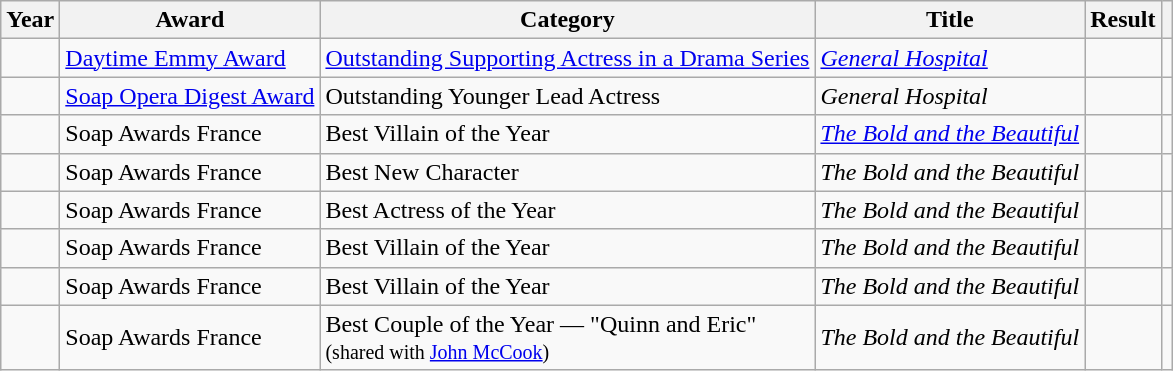<table class="wikitable sortable plainrowheaders">
<tr>
<th scope="col">Year</th>
<th scope="col">Award</th>
<th scope="col">Category</th>
<th scope="col">Title</th>
<th scope="col">Result</th>
<th scope="col" class="unsortable"></th>
</tr>
<tr>
<td></td>
<td><a href='#'>Daytime Emmy Award</a></td>
<td><a href='#'>Outstanding Supporting Actress in a Drama Series</a></td>
<td><em><a href='#'>General Hospital</a></em></td>
<td></td>
<td></td>
</tr>
<tr>
<td></td>
<td><a href='#'>Soap Opera Digest Award</a></td>
<td>Outstanding Younger Lead Actress</td>
<td><em>General Hospital</em></td>
<td></td>
<td></td>
</tr>
<tr>
<td></td>
<td>Soap Awards France</td>
<td>Best Villain of the Year</td>
<td><em><a href='#'>The Bold and the Beautiful</a></em></td>
<td></td>
<td></td>
</tr>
<tr>
<td></td>
<td>Soap Awards France</td>
<td>Best New Character</td>
<td><em>The Bold and the Beautiful</em></td>
<td></td>
<td></td>
</tr>
<tr>
<td></td>
<td>Soap Awards France</td>
<td>Best Actress of the Year</td>
<td><em>The Bold and the Beautiful</em></td>
<td></td>
<td></td>
</tr>
<tr>
<td></td>
<td>Soap Awards France</td>
<td>Best Villain of the Year</td>
<td><em>The Bold and the Beautiful</em></td>
<td></td>
<td></td>
</tr>
<tr>
<td></td>
<td>Soap Awards France</td>
<td>Best Villain of the Year</td>
<td><em>The Bold and the Beautiful</em></td>
<td></td>
<td></td>
</tr>
<tr>
<td></td>
<td>Soap Awards France</td>
<td>Best Couple of the Year — "Quinn and Eric" <small><br>(shared with <a href='#'>John McCook</a>) </small></td>
<td><em>The Bold and the Beautiful</em></td>
<td></td>
<td></td>
</tr>
</table>
